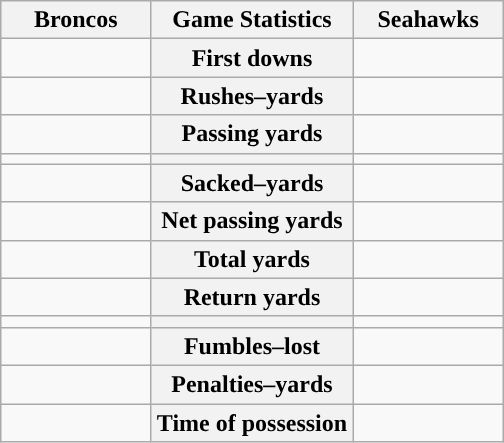<table class="wikitable" style="margin: 1em auto 1em auto">
<tr>
<th style="width:30%;">Broncos</th>
<th style="width:40%;">Game Statistics</th>
<th style="width:30%;">Seahawks</th>
</tr>
<tr>
<td style="text-align:right;"></td>
<th>First downs</th>
<td></td>
</tr>
<tr>
<td style="text-align:right;"></td>
<th>Rushes–yards</th>
<td></td>
</tr>
<tr>
<td style="text-align:right;"></td>
<th>Passing yards</th>
<td></td>
</tr>
<tr>
<td style="text-align:right;"></td>
<th></th>
<td></td>
</tr>
<tr>
<td style="text-align:right;"></td>
<th>Sacked–yards</th>
<td></td>
</tr>
<tr>
<td style="text-align:right;"></td>
<th>Net passing yards</th>
<td></td>
</tr>
<tr>
<td style="text-align:right;"></td>
<th>Total yards</th>
<td></td>
</tr>
<tr>
<td style="text-align:right;"></td>
<th>Return yards</th>
<td></td>
</tr>
<tr>
<td style="text-align:right;"></td>
<th></th>
<td></td>
</tr>
<tr>
<td style="text-align:right;"></td>
<th>Fumbles–lost</th>
<td></td>
</tr>
<tr>
<td style="text-align:right;"></td>
<th>Penalties–yards</th>
<td></td>
</tr>
<tr>
<td style="text-align:right;"></td>
<th>Time of possession</th>
<td></td>
</tr>
</table>
